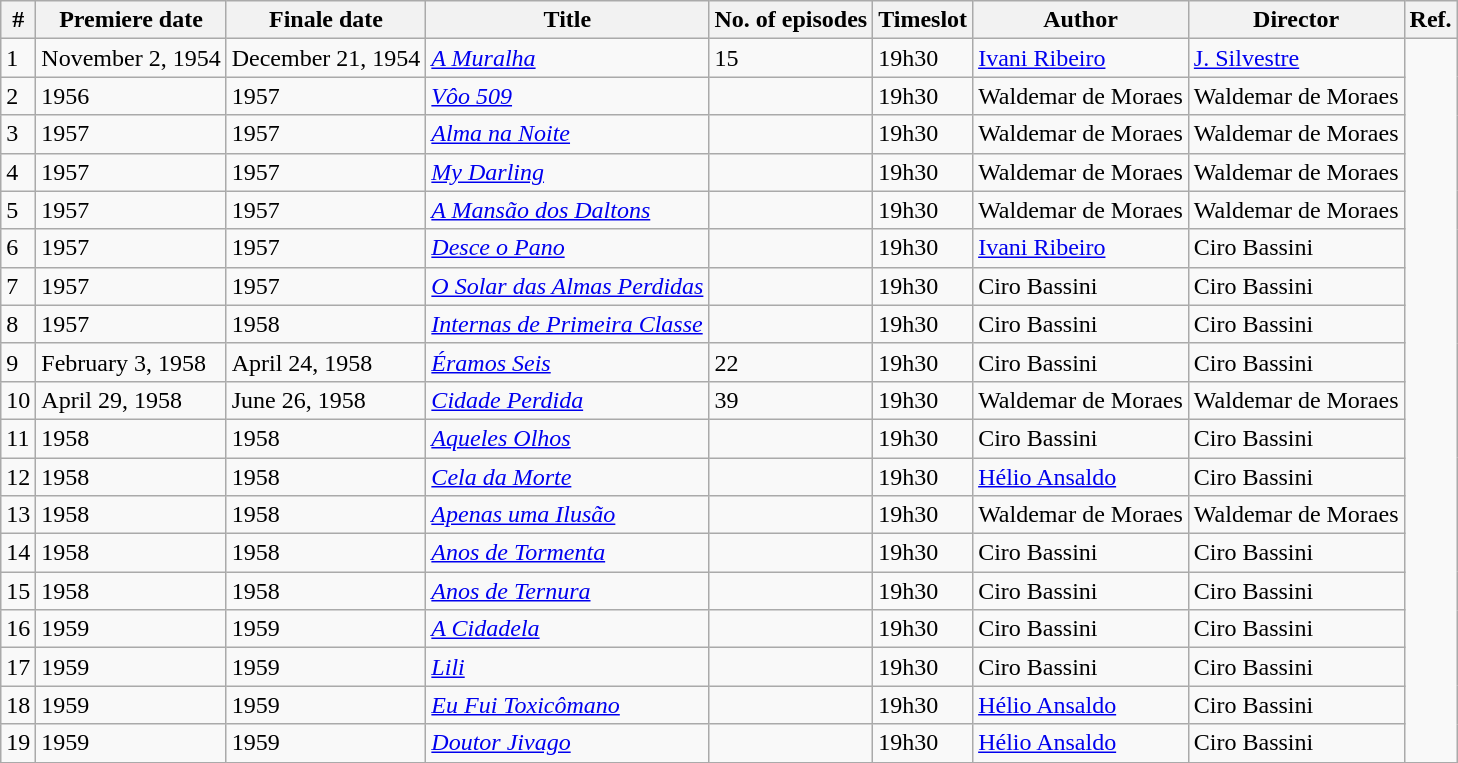<table class = "wikitable sortable">
<tr>
<th>#</th>
<th>Premiere date</th>
<th>Finale date</th>
<th>Title</th>
<th>No. of episodes</th>
<th>Timeslot</th>
<th>Author</th>
<th>Director</th>
<th>Ref.</th>
</tr>
<tr>
<td>1</td>
<td>November 2, 1954</td>
<td>December 21, 1954</td>
<td><em><a href='#'>A Muralha</a></em></td>
<td>15</td>
<td>19h30</td>
<td><a href='#'>Ivani Ribeiro</a></td>
<td><a href='#'>J. Silvestre</a></td>
<td rowspan=19></td>
</tr>
<tr>
<td>2</td>
<td>1956</td>
<td>1957</td>
<td><em><a href='#'>Vôo 509</a></em></td>
<td></td>
<td>19h30</td>
<td>Waldemar de Moraes</td>
<td>Waldemar de Moraes</td>
</tr>
<tr>
<td>3</td>
<td>1957</td>
<td>1957</td>
<td><em><a href='#'>Alma na Noite</a></em></td>
<td></td>
<td>19h30</td>
<td>Waldemar de Moraes</td>
<td>Waldemar de Moraes</td>
</tr>
<tr>
<td>4</td>
<td>1957</td>
<td>1957</td>
<td><em><a href='#'>My Darling</a></em></td>
<td></td>
<td>19h30</td>
<td>Waldemar de Moraes</td>
<td>Waldemar de Moraes</td>
</tr>
<tr>
<td>5</td>
<td>1957</td>
<td>1957</td>
<td><em><a href='#'>A Mansão dos Daltons</a></em></td>
<td></td>
<td>19h30</td>
<td>Waldemar de Moraes</td>
<td>Waldemar de Moraes</td>
</tr>
<tr>
<td>6</td>
<td>1957</td>
<td>1957</td>
<td><em><a href='#'>Desce o Pano</a></em></td>
<td></td>
<td>19h30</td>
<td><a href='#'>Ivani Ribeiro</a></td>
<td>Ciro Bassini</td>
</tr>
<tr>
<td>7</td>
<td>1957</td>
<td>1957</td>
<td><em><a href='#'>O Solar das Almas Perdidas</a></em></td>
<td></td>
<td>19h30</td>
<td>Ciro Bassini</td>
<td>Ciro Bassini</td>
</tr>
<tr>
<td>8</td>
<td>1957</td>
<td>1958</td>
<td><em><a href='#'>Internas de Primeira Classe</a></em></td>
<td></td>
<td>19h30</td>
<td>Ciro Bassini</td>
<td>Ciro Bassini</td>
</tr>
<tr>
<td>9</td>
<td>February 3, 1958</td>
<td>April 24, 1958</td>
<td><em><a href='#'>Éramos Seis</a></em></td>
<td>22</td>
<td>19h30</td>
<td>Ciro Bassini</td>
<td>Ciro Bassini</td>
</tr>
<tr>
<td>10</td>
<td>April 29, 1958</td>
<td>June 26, 1958</td>
<td><em><a href='#'>Cidade Perdida</a></em></td>
<td>39</td>
<td>19h30</td>
<td>Waldemar de Moraes</td>
<td>Waldemar de Moraes</td>
</tr>
<tr>
<td>11</td>
<td>1958</td>
<td>1958</td>
<td><em><a href='#'>Aqueles Olhos</a></em></td>
<td></td>
<td>19h30</td>
<td>Ciro Bassini</td>
<td>Ciro Bassini</td>
</tr>
<tr>
<td>12</td>
<td>1958</td>
<td>1958</td>
<td><em><a href='#'>Cela da Morte</a></em></td>
<td></td>
<td>19h30</td>
<td><a href='#'>Hélio Ansaldo</a></td>
<td>Ciro Bassini</td>
</tr>
<tr>
<td>13</td>
<td>1958</td>
<td>1958</td>
<td><em><a href='#'>Apenas uma Ilusão</a></em></td>
<td></td>
<td>19h30</td>
<td>Waldemar de Moraes</td>
<td>Waldemar de Moraes</td>
</tr>
<tr>
<td>14</td>
<td>1958</td>
<td>1958</td>
<td><em><a href='#'>Anos de Tormenta</a></em></td>
<td></td>
<td>19h30</td>
<td>Ciro Bassini</td>
<td>Ciro Bassini</td>
</tr>
<tr>
<td>15</td>
<td>1958</td>
<td>1958</td>
<td><em><a href='#'>Anos de Ternura</a></em></td>
<td></td>
<td>19h30</td>
<td>Ciro Bassini</td>
<td>Ciro Bassini</td>
</tr>
<tr>
<td>16</td>
<td>1959</td>
<td>1959</td>
<td><em><a href='#'>A Cidadela</a></em></td>
<td></td>
<td>19h30</td>
<td>Ciro Bassini</td>
<td>Ciro Bassini</td>
</tr>
<tr>
<td>17</td>
<td>1959</td>
<td>1959</td>
<td><em><a href='#'>Lili</a></em></td>
<td></td>
<td>19h30</td>
<td>Ciro Bassini</td>
<td>Ciro Bassini</td>
</tr>
<tr>
<td>18</td>
<td>1959</td>
<td>1959</td>
<td><em><a href='#'>Eu Fui Toxicômano</a></em></td>
<td></td>
<td>19h30</td>
<td><a href='#'>Hélio Ansaldo</a></td>
<td>Ciro Bassini</td>
</tr>
<tr>
<td>19</td>
<td>1959</td>
<td>1959</td>
<td><em><a href='#'>Doutor Jivago</a></em></td>
<td></td>
<td>19h30</td>
<td><a href='#'>Hélio Ansaldo</a></td>
<td>Ciro Bassini</td>
</tr>
<tr>
</tr>
</table>
